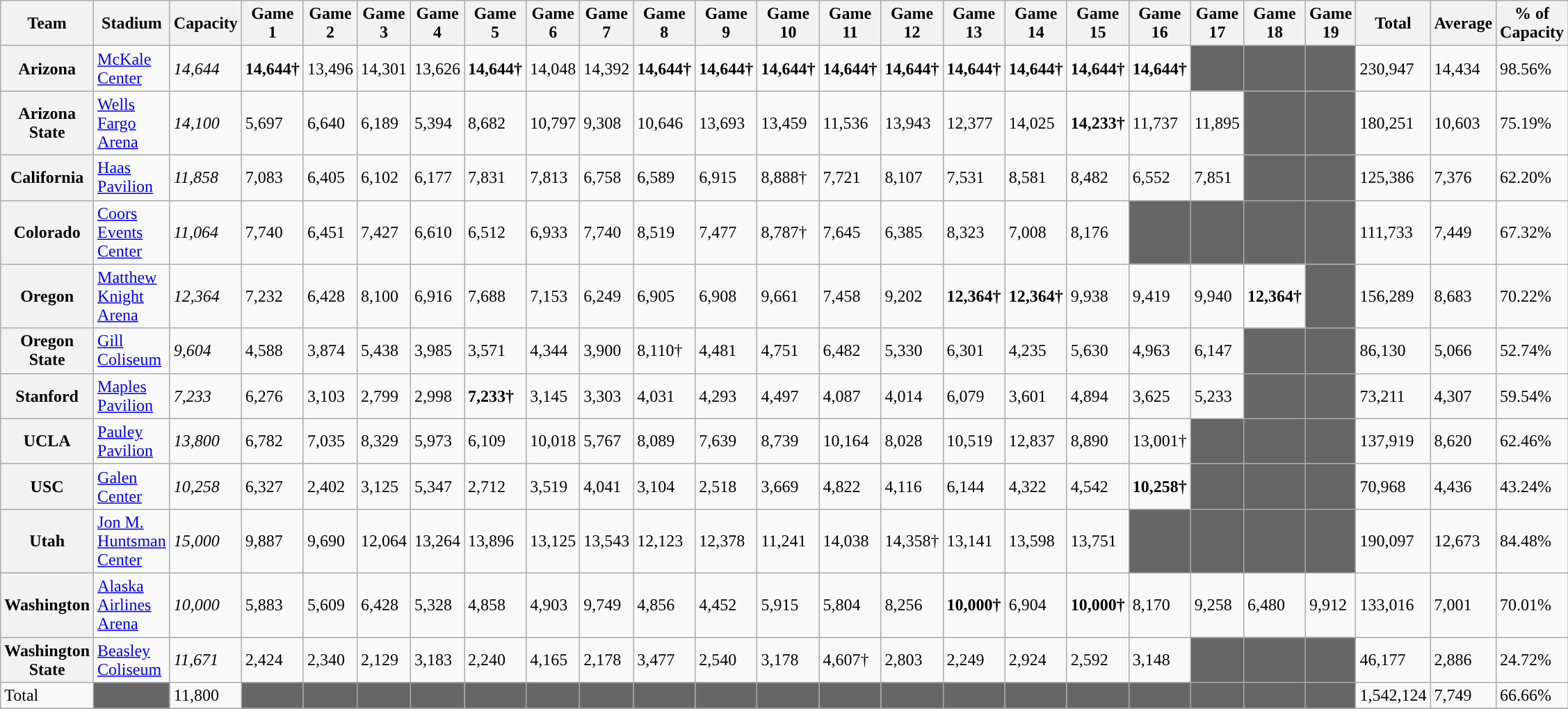<table class="wikitable">
<tr>
<th>Team</th>
<th>Stadium</th>
<th>Capacity</th>
<th>Game 1</th>
<th>Game 2</th>
<th>Game 3</th>
<th>Game 4</th>
<th>Game 5</th>
<th>Game 6</th>
<th>Game 7</th>
<th>Game 8</th>
<th>Game 9</th>
<th>Game 10</th>
<th>Game 11</th>
<th>Game 12</th>
<th>Game 13</th>
<th>Game 14</th>
<th>Game 15</th>
<th>Game 16</th>
<th>Game 17</th>
<th>Game 18</th>
<th>Game 19</th>
<th>Total</th>
<th>Average</th>
<th>% of Capacity</th>
</tr>
<tr>
<th>Arizona</th>
<td><a href='#'>McKale Center</a></td>
<td><em>14,644</em></td>
<td><strong>14,644†</strong></td>
<td>13,496</td>
<td>14,301</td>
<td>13,626</td>
<td><strong>14,644†</strong></td>
<td>14,048</td>
<td>14,392</td>
<td><strong>14,644†</strong></td>
<td><strong>14,644†</strong></td>
<td><strong>14,644†</strong></td>
<td><strong>14,644†</strong></td>
<td><strong>14,644†</strong></td>
<td><strong>14,644†</strong></td>
<td><strong>14,644†</strong></td>
<td><strong>14,644†</strong></td>
<td><strong>14,644†</strong></td>
<td style="background:#666666;"></td>
<td style="background:#666666;"></td>
<td style="background:#666666;"></td>
<td>230,947</td>
<td>14,434</td>
<td>98.56%</td>
</tr>
<tr>
<th>Arizona State</th>
<td><a href='#'>Wells Fargo Arena</a></td>
<td><em>14,100</em></td>
<td>5,697</td>
<td>6,640</td>
<td>6,189</td>
<td>5,394</td>
<td>8,682</td>
<td>10,797</td>
<td>9,308</td>
<td>10,646</td>
<td>13,693</td>
<td>13,459</td>
<td>11,536</td>
<td>13,943</td>
<td>12,377</td>
<td>14,025</td>
<td><strong>14,233†</strong></td>
<td>11,737</td>
<td>11,895</td>
<td style="background:#666666;"></td>
<td style="background:#666666;"></td>
<td>180,251</td>
<td>10,603</td>
<td>75.19%</td>
</tr>
<tr>
<th>California</th>
<td><a href='#'>Haas Pavilion</a></td>
<td><em>11,858</em></td>
<td>7,083</td>
<td>6,405</td>
<td>6,102</td>
<td>6,177</td>
<td>7,831</td>
<td>7,813</td>
<td>6,758</td>
<td>6,589</td>
<td>6,915</td>
<td>8,888†</td>
<td>7,721</td>
<td>8,107</td>
<td>7,531</td>
<td>8,581</td>
<td>8,482</td>
<td>6,552</td>
<td>7,851</td>
<td style="background:#666666;"></td>
<td style="background:#666666;"></td>
<td>125,386</td>
<td>7,376</td>
<td>62.20%</td>
</tr>
<tr>
<th>Colorado</th>
<td><a href='#'>Coors Events Center</a></td>
<td><em>11,064</em></td>
<td>7,740</td>
<td>6,451</td>
<td>7,427</td>
<td>6,610</td>
<td>6,512</td>
<td>6,933</td>
<td>7,740</td>
<td>8,519</td>
<td>7,477</td>
<td>8,787†</td>
<td>7,645</td>
<td>6,385</td>
<td>8,323</td>
<td>7,008</td>
<td>8,176</td>
<td style="background:#666666;"></td>
<td style="background:#666666;"></td>
<td style="background:#666666;"></td>
<td style="background:#666666;"></td>
<td>111,733</td>
<td>7,449</td>
<td>67.32%</td>
</tr>
<tr>
<th>Oregon</th>
<td><a href='#'>Matthew Knight Arena</a></td>
<td><em>12,364</em></td>
<td>7,232</td>
<td>6,428</td>
<td>8,100</td>
<td>6,916</td>
<td>7,688</td>
<td>7,153</td>
<td>6,249</td>
<td>6,905</td>
<td>6,908</td>
<td>9,661</td>
<td>7,458</td>
<td>9,202</td>
<td><strong>12,364†</strong></td>
<td><strong>12,364†</strong></td>
<td>9,938</td>
<td>9,419</td>
<td>9,940</td>
<td><strong>12,364†</strong></td>
<td style="background:#666666;"></td>
<td>156,289</td>
<td>8,683</td>
<td>70.22%</td>
</tr>
<tr>
<th>Oregon State</th>
<td><a href='#'>Gill Coliseum</a></td>
<td><em>9,604</em></td>
<td>4,588</td>
<td>3,874</td>
<td>5,438</td>
<td>3,985</td>
<td>3,571</td>
<td>4,344</td>
<td>3,900</td>
<td>8,110†</td>
<td>4,481</td>
<td>4,751</td>
<td>6,482</td>
<td>5,330</td>
<td>6,301</td>
<td>4,235</td>
<td>5,630</td>
<td>4,963</td>
<td>6,147</td>
<td style="background:#666666;"></td>
<td style="background:#666666;"></td>
<td>86,130</td>
<td>5,066</td>
<td>52.74%</td>
</tr>
<tr>
<th>Stanford</th>
<td><a href='#'>Maples Pavilion</a></td>
<td><em>7,233</em></td>
<td>6,276</td>
<td>3,103</td>
<td>2,799</td>
<td>2,998</td>
<td><strong>7,233†</strong></td>
<td>3,145</td>
<td>3,303</td>
<td>4,031</td>
<td>4,293</td>
<td>4,497</td>
<td>4,087</td>
<td>4,014</td>
<td>6,079</td>
<td>3,601</td>
<td>4,894</td>
<td>3,625</td>
<td>5,233</td>
<td style="background:#666666;"></td>
<td style="background:#666666;"></td>
<td>73,211</td>
<td>4,307</td>
<td>59.54%</td>
</tr>
<tr>
<th>UCLA</th>
<td><a href='#'>Pauley Pavilion</a></td>
<td><em>13,800</em></td>
<td>6,782</td>
<td>7,035</td>
<td>8,329</td>
<td>5,973</td>
<td>6,109</td>
<td>10,018</td>
<td>5,767</td>
<td>8,089</td>
<td>7,639</td>
<td>8,739</td>
<td>10,164</td>
<td>8,028</td>
<td>10,519</td>
<td>12,837</td>
<td>8,890</td>
<td>13,001†</td>
<td style="background:#666666;"></td>
<td style="background:#666666;"></td>
<td style="background:#666666;"></td>
<td>137,919</td>
<td>8,620</td>
<td>62.46%</td>
</tr>
<tr>
<th>USC</th>
<td><a href='#'>Galen Center</a></td>
<td><em>10,258</em></td>
<td>6,327</td>
<td>2,402</td>
<td>3,125</td>
<td>5,347</td>
<td>2,712</td>
<td>3,519</td>
<td>4,041</td>
<td>3,104</td>
<td>2,518</td>
<td>3,669</td>
<td>4,822</td>
<td>4,116</td>
<td>6,144</td>
<td>4,322</td>
<td>4,542</td>
<td><strong>10,258†</strong></td>
<td style="background:#666666;"></td>
<td style="background:#666666;"></td>
<td style="background:#666666;"></td>
<td>70,968</td>
<td>4,436</td>
<td>43.24%</td>
</tr>
<tr>
<th>Utah</th>
<td><a href='#'>Jon M. Huntsman Center</a></td>
<td><em>15,000</em></td>
<td>9,887</td>
<td>9,690</td>
<td>12,064</td>
<td>13,264</td>
<td>13,896</td>
<td>13,125</td>
<td>13,543</td>
<td>12,123</td>
<td>12,378</td>
<td>11,241</td>
<td>14,038</td>
<td>14,358†</td>
<td>13,141</td>
<td>13,598</td>
<td>13,751</td>
<td style="background:#666666;"></td>
<td style="background:#666666;"></td>
<td style="background:#666666;"></td>
<td style="background:#666666;"></td>
<td>190,097</td>
<td>12,673</td>
<td>84.48%</td>
</tr>
<tr>
<th>Washington</th>
<td><a href='#'>Alaska Airlines Arena</a></td>
<td><em>10,000</em></td>
<td>5,883</td>
<td>5,609</td>
<td>6,428</td>
<td>5,328</td>
<td>4,858</td>
<td>4,903</td>
<td>9,749</td>
<td>4,856</td>
<td>4,452</td>
<td>5,915</td>
<td>5,804</td>
<td>8,256</td>
<td><strong>10,000†</strong></td>
<td>6,904</td>
<td><strong>10,000†</strong></td>
<td>8,170</td>
<td>9,258</td>
<td>6,480</td>
<td>9,912</td>
<td>133,016</td>
<td>7,001</td>
<td>70.01%</td>
</tr>
<tr>
<th>Washington State</th>
<td><a href='#'>Beasley Coliseum</a></td>
<td><em>11,671</em></td>
<td>2,424</td>
<td>2,340</td>
<td>2,129</td>
<td>3,183</td>
<td>2,240</td>
<td>4,165</td>
<td>2,178</td>
<td>3,477</td>
<td>2,540</td>
<td>3,178</td>
<td>4,607†</td>
<td>2,803</td>
<td>2,249</td>
<td>2,924</td>
<td>2,592</td>
<td>3,148</td>
<td style="background:#666666;"></td>
<td style="background:#666666;"></td>
<td style="background:#666666;"></td>
<td>46,177</td>
<td>2,886</td>
<td>24.72%</td>
</tr>
<tr>
<td>Total</td>
<td style="background:#666666;"></td>
<td>11,800</td>
<td style="background:#666666;"></td>
<td style="background:#666666;"></td>
<td style="background:#666666;"></td>
<td style="background:#666666;"></td>
<td style="background:#666666;"></td>
<td style="background:#666666;"></td>
<td style="background:#666666;"></td>
<td style="background:#666666;"></td>
<td style="background:#666666;"></td>
<td style="background:#666666;"></td>
<td style="background:#666666;"></td>
<td style="background:#666666;"></td>
<td style="background:#666666;"></td>
<td style="background:#666666;"></td>
<td style="background:#666666;"></td>
<td style="background:#666666;"></td>
<td style="background:#666666;"></td>
<td style="background:#666666;"></td>
<td style="background:#666666;"></td>
<td>1,542,124</td>
<td>7,749</td>
<td>66.66%</td>
</tr>
<tr>
</tr>
</table>
